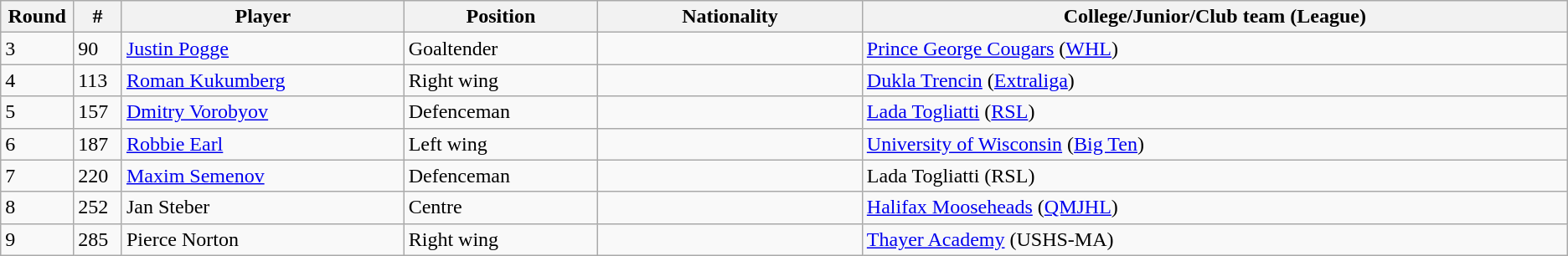<table class="wikitable">
<tr>
<th bgcolor="#DDDDFF" width="2.75%">Round</th>
<th bgcolor="#DDDDFF" width="2.75%">#</th>
<th bgcolor="#DDDDFF" width="16.0%">Player</th>
<th bgcolor="#DDDDFF" width="11.0%">Position</th>
<th bgcolor="#DDDDFF" width="15.0%">Nationality</th>
<th bgcolor="#DDDDFF" width="40.0%">College/Junior/Club team (League)</th>
</tr>
<tr>
<td>3</td>
<td>90</td>
<td><a href='#'>Justin Pogge</a></td>
<td>Goaltender</td>
<td></td>
<td><a href='#'>Prince George Cougars</a> (<a href='#'>WHL</a>)</td>
</tr>
<tr>
<td>4</td>
<td>113</td>
<td><a href='#'>Roman Kukumberg</a></td>
<td>Right wing</td>
<td></td>
<td><a href='#'>Dukla Trencin</a> (<a href='#'>Extraliga</a>)</td>
</tr>
<tr>
<td>5</td>
<td>157</td>
<td><a href='#'>Dmitry Vorobyov</a></td>
<td>Defenceman</td>
<td></td>
<td><a href='#'>Lada Togliatti</a> (<a href='#'>RSL</a>)</td>
</tr>
<tr>
<td>6</td>
<td>187</td>
<td><a href='#'>Robbie Earl</a></td>
<td>Left wing</td>
<td></td>
<td><a href='#'>University of Wisconsin</a> (<a href='#'>Big Ten</a>)</td>
</tr>
<tr>
<td>7</td>
<td>220</td>
<td><a href='#'>Maxim Semenov</a></td>
<td>Defenceman</td>
<td></td>
<td>Lada Togliatti (RSL)</td>
</tr>
<tr>
<td>8</td>
<td>252</td>
<td>Jan Steber</td>
<td>Centre</td>
<td></td>
<td><a href='#'>Halifax Mooseheads</a> (<a href='#'>QMJHL</a>)</td>
</tr>
<tr>
<td>9</td>
<td>285</td>
<td>Pierce Norton</td>
<td>Right wing</td>
<td></td>
<td><a href='#'>Thayer Academy</a> (USHS-MA)</td>
</tr>
</table>
